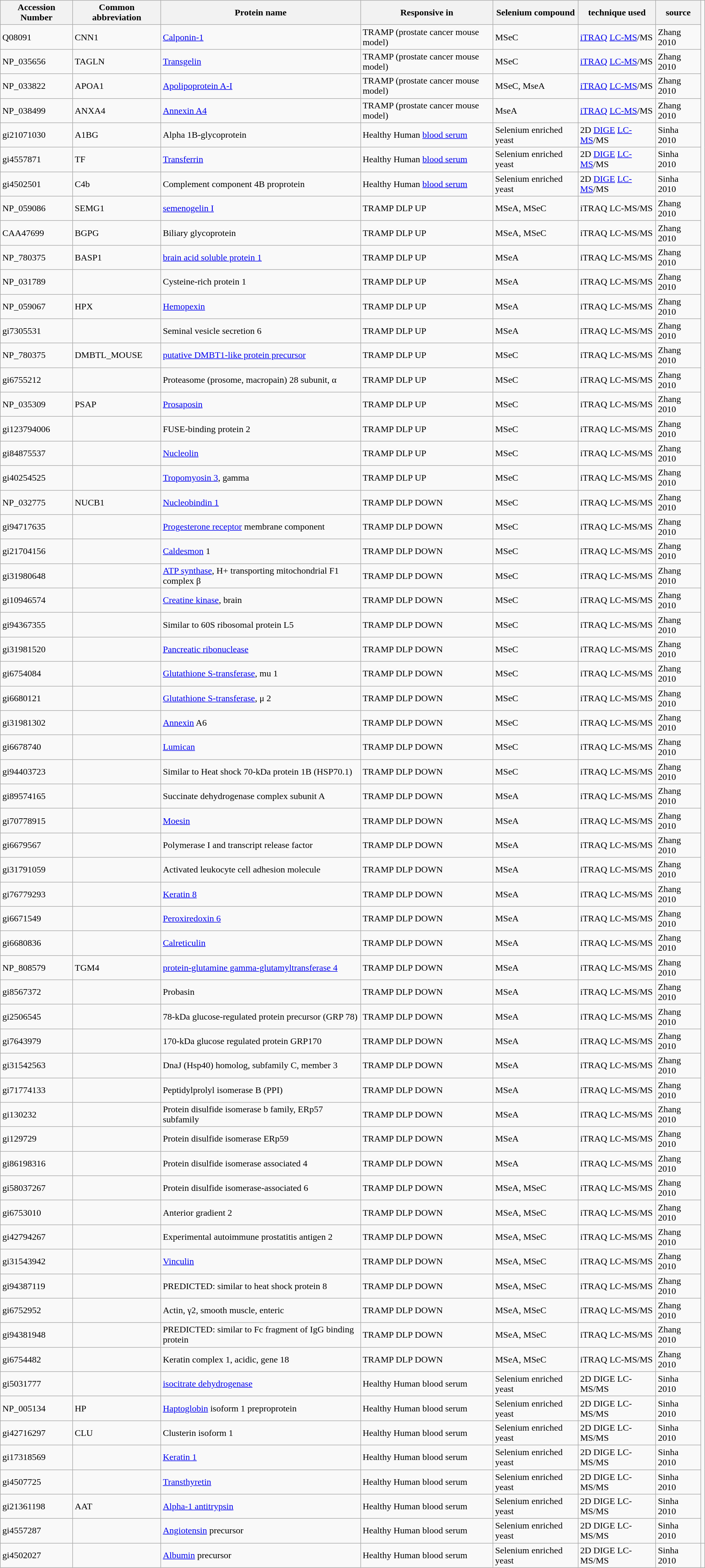<table class="wikitable sortable">
<tr>
<th>Accession Number</th>
<th>Common abbreviation</th>
<th>Protein name</th>
<th>Responsive in</th>
<th>Selenium compound</th>
<th>technique used</th>
<th>source</th>
</tr>
<tr>
<td>Q08091</td>
<td>CNN1</td>
<td><a href='#'>Calponin-1</a></td>
<td>TRAMP (prostate cancer mouse model)</td>
<td>MSeC</td>
<td><a href='#'>iTRAQ</a> <a href='#'>LC-MS</a>/MS</td>
<td>Zhang 2010 </td>
</tr>
<tr>
<td>NP_035656</td>
<td>TAGLN</td>
<td><a href='#'>Transgelin</a></td>
<td>TRAMP (prostate cancer mouse model)</td>
<td>MSeC</td>
<td><a href='#'>iTRAQ</a> <a href='#'>LC-MS</a>/MS</td>
<td>Zhang 2010 </td>
</tr>
<tr>
<td>NP_033822</td>
<td>APOA1</td>
<td><a href='#'>Apolipoprotein A-I</a></td>
<td>TRAMP (prostate cancer mouse model)</td>
<td>MSeC, MseA</td>
<td><a href='#'>iTRAQ</a> <a href='#'>LC-MS</a>/MS</td>
<td>Zhang 2010 </td>
</tr>
<tr>
<td>NP_038499</td>
<td>ANXA4</td>
<td><a href='#'>Annexin A4</a></td>
<td>TRAMP (prostate cancer mouse model)</td>
<td>MseA</td>
<td><a href='#'>iTRAQ</a> <a href='#'>LC-MS</a>/MS</td>
<td>Zhang 2010 </td>
</tr>
<tr>
<td>gi21071030</td>
<td>A1BG</td>
<td>Alpha 1B-glycoprotein</td>
<td>Healthy Human <a href='#'>blood serum</a></td>
<td>Selenium enriched yeast</td>
<td>2D <a href='#'>DIGE</a> <a href='#'>LC-MS</a>/MS</td>
<td>Sinha 2010 </td>
</tr>
<tr>
<td>gi4557871</td>
<td>TF</td>
<td><a href='#'>Transferrin</a></td>
<td>Healthy Human <a href='#'>blood serum</a></td>
<td>Selenium enriched yeast</td>
<td>2D <a href='#'>DIGE</a> <a href='#'>LC-MS</a>/MS</td>
<td>Sinha 2010 </td>
</tr>
<tr>
<td>gi4502501</td>
<td>C4b</td>
<td>Complement component 4B proprotein</td>
<td>Healthy Human <a href='#'>blood serum</a></td>
<td>Selenium enriched yeast</td>
<td>2D <a href='#'>DIGE</a> <a href='#'>LC-MS</a>/MS</td>
<td>Sinha 2010 </td>
</tr>
<tr>
<td>NP_059086</td>
<td>SEMG1</td>
<td><a href='#'>semenogelin I</a></td>
<td>TRAMP DLP UP</td>
<td>MSeA, MSeC</td>
<td>iTRAQ LC-MS/MS</td>
<td>Zhang 2010 </td>
</tr>
<tr>
<td>CAA47699</td>
<td>BGPG</td>
<td>Biliary glycoprotein</td>
<td>TRAMP DLP UP</td>
<td>MSeA, MSeC</td>
<td>iTRAQ LC-MS/MS</td>
<td>Zhang 2010 </td>
</tr>
<tr>
<td>NP_780375</td>
<td>BASP1</td>
<td><a href='#'>brain acid soluble protein 1</a></td>
<td>TRAMP DLP UP</td>
<td>MSeA</td>
<td>iTRAQ LC-MS/MS</td>
<td>Zhang 2010 </td>
</tr>
<tr>
<td>NP_031789</td>
<td></td>
<td>Cysteine-rich protein 1</td>
<td>TRAMP DLP UP</td>
<td>MSeA</td>
<td>iTRAQ LC-MS/MS</td>
<td>Zhang 2010 </td>
</tr>
<tr>
<td>NP_059067</td>
<td>HPX</td>
<td><a href='#'>Hemopexin</a></td>
<td>TRAMP DLP UP</td>
<td>MSeA</td>
<td>iTRAQ LC-MS/MS</td>
<td>Zhang 2010 </td>
</tr>
<tr>
<td>gi7305531</td>
<td></td>
<td>Seminal vesicle secretion 6</td>
<td>TRAMP DLP UP</td>
<td>MSeA</td>
<td>iTRAQ LC-MS/MS</td>
<td>Zhang 2010 </td>
</tr>
<tr>
<td>NP_780375</td>
<td>DMBTL_MOUSE</td>
<td><a href='#'>putative DMBT1-like protein precursor</a></td>
<td>TRAMP DLP UP</td>
<td>MSeC</td>
<td>iTRAQ LC-MS/MS</td>
<td>Zhang 2010 </td>
</tr>
<tr>
<td>gi6755212</td>
<td></td>
<td>Proteasome (prosome, macropain) 28 subunit, α</td>
<td>TRAMP DLP UP</td>
<td>MSeC</td>
<td>iTRAQ LC-MS/MS</td>
<td>Zhang 2010 </td>
</tr>
<tr>
<td>NP_035309</td>
<td>PSAP</td>
<td><a href='#'>Prosaposin</a></td>
<td>TRAMP DLP UP</td>
<td>MSeC</td>
<td>iTRAQ LC-MS/MS</td>
<td>Zhang 2010 </td>
</tr>
<tr>
<td>gi123794006</td>
<td></td>
<td>FUSE-binding protein 2</td>
<td>TRAMP DLP UP</td>
<td>MSeC</td>
<td>iTRAQ LC-MS/MS</td>
<td>Zhang 2010 </td>
</tr>
<tr>
<td>gi84875537</td>
<td></td>
<td><a href='#'>Nucleolin</a></td>
<td>TRAMP DLP UP</td>
<td>MSeC</td>
<td>iTRAQ LC-MS/MS</td>
<td>Zhang 2010 </td>
</tr>
<tr>
<td>gi40254525</td>
<td></td>
<td><a href='#'>Tropomyosin 3</a>, gamma</td>
<td>TRAMP DLP UP</td>
<td>MSeC</td>
<td>iTRAQ LC-MS/MS</td>
<td>Zhang 2010 </td>
</tr>
<tr>
<td>NP_032775</td>
<td>NUCB1</td>
<td><a href='#'>Nucleobindin 1</a></td>
<td>TRAMP DLP DOWN</td>
<td>MSeC</td>
<td>iTRAQ LC-MS/MS</td>
<td>Zhang 2010 </td>
</tr>
<tr>
<td>gi94717635</td>
<td></td>
<td><a href='#'>Progesterone receptor</a> membrane component</td>
<td>TRAMP DLP DOWN</td>
<td>MSeC</td>
<td>iTRAQ LC-MS/MS</td>
<td>Zhang 2010 </td>
</tr>
<tr>
<td>gi21704156</td>
<td></td>
<td><a href='#'>Caldesmon</a> 1</td>
<td>TRAMP DLP DOWN</td>
<td>MSeC</td>
<td>iTRAQ LC-MS/MS</td>
<td>Zhang 2010 </td>
</tr>
<tr>
<td>gi31980648</td>
<td></td>
<td><a href='#'>ATP synthase</a>, H+ transporting mitochondrial F1 complex β</td>
<td>TRAMP DLP DOWN</td>
<td>MSeC</td>
<td>iTRAQ LC-MS/MS</td>
<td>Zhang 2010 </td>
</tr>
<tr>
<td>gi10946574</td>
<td></td>
<td><a href='#'>Creatine kinase</a>, brain</td>
<td>TRAMP DLP DOWN</td>
<td>MSeC</td>
<td>iTRAQ LC-MS/MS</td>
<td>Zhang 2010 </td>
</tr>
<tr>
<td>gi94367355</td>
<td></td>
<td>Similar to 60S ribosomal protein L5</td>
<td>TRAMP DLP DOWN</td>
<td>MSeC</td>
<td>iTRAQ LC-MS/MS</td>
<td>Zhang 2010 </td>
</tr>
<tr>
<td>gi31981520</td>
<td></td>
<td><a href='#'>Pancreatic ribonuclease</a></td>
<td>TRAMP DLP DOWN</td>
<td>MSeC</td>
<td>iTRAQ LC-MS/MS</td>
<td>Zhang 2010 </td>
</tr>
<tr>
<td>gi6754084</td>
<td></td>
<td><a href='#'>Glutathione S-transferase</a>, mu 1</td>
<td>TRAMP DLP DOWN</td>
<td>MSeC</td>
<td>iTRAQ LC-MS/MS</td>
<td>Zhang 2010 </td>
</tr>
<tr>
<td>gi6680121</td>
<td></td>
<td><a href='#'>Glutathione S-transferase</a>, μ 2</td>
<td>TRAMP DLP DOWN</td>
<td>MSeC</td>
<td>iTRAQ LC-MS/MS</td>
<td>Zhang 2010 </td>
</tr>
<tr>
<td>gi31981302</td>
<td></td>
<td><a href='#'>Annexin</a> A6</td>
<td>TRAMP DLP DOWN</td>
<td>MSeC</td>
<td>iTRAQ LC-MS/MS</td>
<td>Zhang 2010 </td>
</tr>
<tr>
<td>gi6678740</td>
<td></td>
<td><a href='#'>Lumican</a></td>
<td>TRAMP DLP DOWN</td>
<td>MSeC</td>
<td>iTRAQ LC-MS/MS</td>
<td>Zhang 2010 </td>
</tr>
<tr>
<td>gi94403723</td>
<td></td>
<td>Similar to Heat shock 70-kDa protein 1B (HSP70.1)</td>
<td>TRAMP DLP DOWN</td>
<td>MSeC</td>
<td>iTRAQ LC-MS/MS</td>
<td>Zhang 2010 </td>
</tr>
<tr>
<td>gi89574165</td>
<td></td>
<td>Succinate dehydrogenase complex subunit A</td>
<td>TRAMP DLP DOWN</td>
<td>MSeA</td>
<td>iTRAQ LC-MS/MS</td>
<td>Zhang 2010 </td>
</tr>
<tr>
<td>gi70778915</td>
<td></td>
<td><a href='#'>Moesin</a></td>
<td>TRAMP DLP DOWN</td>
<td>MSeA</td>
<td>iTRAQ LC-MS/MS</td>
<td>Zhang 2010 </td>
</tr>
<tr>
<td>gi6679567</td>
<td></td>
<td>Polymerase I and transcript release factor</td>
<td>TRAMP DLP DOWN</td>
<td>MSeA</td>
<td>iTRAQ LC-MS/MS</td>
<td>Zhang 2010 </td>
</tr>
<tr>
<td>gi31791059</td>
<td></td>
<td>Activated leukocyte cell adhesion molecule</td>
<td>TRAMP DLP DOWN</td>
<td>MSeA</td>
<td>iTRAQ LC-MS/MS</td>
<td>Zhang 2010 </td>
</tr>
<tr>
<td>gi76779293</td>
<td></td>
<td><a href='#'>Keratin 8</a></td>
<td>TRAMP DLP DOWN</td>
<td>MSeA</td>
<td>iTRAQ LC-MS/MS</td>
<td>Zhang 2010 </td>
</tr>
<tr>
<td>gi6671549</td>
<td></td>
<td><a href='#'>Peroxiredoxin 6</a></td>
<td>TRAMP DLP DOWN</td>
<td>MSeA</td>
<td>iTRAQ LC-MS/MS</td>
<td>Zhang 2010 </td>
</tr>
<tr>
<td>gi6680836</td>
<td></td>
<td><a href='#'>Calreticulin</a></td>
<td>TRAMP DLP DOWN</td>
<td>MSeA</td>
<td>iTRAQ LC-MS/MS</td>
<td>Zhang 2010 </td>
</tr>
<tr>
<td>NP_808579</td>
<td>TGM4</td>
<td><a href='#'>protein-glutamine gamma-glutamyltransferase 4</a></td>
<td>TRAMP DLP DOWN</td>
<td>MSeA</td>
<td>iTRAQ LC-MS/MS</td>
<td>Zhang 2010 </td>
</tr>
<tr>
<td>gi8567372</td>
<td></td>
<td>Probasin</td>
<td>TRAMP DLP DOWN</td>
<td>MSeA</td>
<td>iTRAQ LC-MS/MS</td>
<td>Zhang 2010 </td>
</tr>
<tr>
<td>gi2506545</td>
<td></td>
<td>78-kDa glucose-regulated protein precursor (GRP 78)</td>
<td>TRAMP DLP DOWN</td>
<td>MSeA</td>
<td>iTRAQ LC-MS/MS</td>
<td>Zhang 2010 </td>
</tr>
<tr>
<td>gi7643979</td>
<td></td>
<td>170-kDa glucose regulated protein GRP170</td>
<td>TRAMP DLP DOWN</td>
<td>MSeA</td>
<td>iTRAQ LC-MS/MS</td>
<td>Zhang 2010 </td>
</tr>
<tr>
<td>gi31542563</td>
<td></td>
<td>DnaJ (Hsp40) homolog, subfamily C, member 3</td>
<td>TRAMP DLP DOWN</td>
<td>MSeA</td>
<td>iTRAQ LC-MS/MS</td>
<td>Zhang 2010 </td>
</tr>
<tr>
<td>gi71774133</td>
<td></td>
<td>Peptidylprolyl isomerase B (PPI)</td>
<td>TRAMP DLP DOWN</td>
<td>MSeA</td>
<td>iTRAQ LC-MS/MS</td>
<td>Zhang 2010 </td>
</tr>
<tr>
<td>gi130232</td>
<td></td>
<td>Protein disulfide isomerase b family, ERp57 subfamily</td>
<td>TRAMP DLP DOWN</td>
<td>MSeA</td>
<td>iTRAQ LC-MS/MS</td>
<td>Zhang 2010 </td>
</tr>
<tr>
<td>gi129729</td>
<td></td>
<td>Protein disulfide isomerase ERp59</td>
<td>TRAMP DLP DOWN</td>
<td>MSeA</td>
<td>iTRAQ LC-MS/MS</td>
<td>Zhang 2010 </td>
</tr>
<tr>
<td>gi86198316</td>
<td></td>
<td>Protein disulfide isomerase associated 4</td>
<td>TRAMP DLP DOWN</td>
<td>MSeA</td>
<td>iTRAQ LC-MS/MS</td>
<td>Zhang 2010 </td>
</tr>
<tr>
<td>gi58037267</td>
<td></td>
<td>Protein disulfide isomerase-associated 6</td>
<td>TRAMP DLP DOWN</td>
<td>MSeA, MSeC</td>
<td>iTRAQ LC-MS/MS</td>
<td>Zhang 2010 </td>
</tr>
<tr>
<td>gi6753010</td>
<td></td>
<td>Anterior gradient 2</td>
<td>TRAMP DLP DOWN</td>
<td>MSeA, MSeC</td>
<td>iTRAQ LC-MS/MS</td>
<td>Zhang 2010 </td>
</tr>
<tr>
<td>gi42794267</td>
<td></td>
<td>Experimental autoimmune prostatitis antigen 2</td>
<td>TRAMP DLP DOWN</td>
<td>MSeA, MSeC</td>
<td>iTRAQ LC-MS/MS</td>
<td>Zhang 2010 </td>
</tr>
<tr>
<td>gi31543942</td>
<td></td>
<td><a href='#'>Vinculin</a></td>
<td>TRAMP DLP DOWN</td>
<td>MSeA, MSeC</td>
<td>iTRAQ LC-MS/MS</td>
<td>Zhang 2010 </td>
</tr>
<tr>
<td>gi94387119</td>
<td></td>
<td>PREDICTED: similar to heat shock protein 8</td>
<td>TRAMP DLP DOWN</td>
<td>MSeA, MSeC</td>
<td>iTRAQ LC-MS/MS</td>
<td>Zhang 2010 </td>
</tr>
<tr>
<td>gi6752952</td>
<td></td>
<td>Actin, γ2, smooth muscle, enteric</td>
<td>TRAMP DLP DOWN</td>
<td>MSeA, MSeC</td>
<td>iTRAQ LC-MS/MS</td>
<td>Zhang 2010 </td>
</tr>
<tr>
<td>gi94381948</td>
<td></td>
<td>PREDICTED: similar to Fc fragment of IgG binding protein</td>
<td>TRAMP DLP DOWN</td>
<td>MSeA, MSeC</td>
<td>iTRAQ LC-MS/MS</td>
<td>Zhang 2010 </td>
</tr>
<tr>
<td>gi6754482</td>
<td></td>
<td>Keratin complex 1, acidic, gene 18</td>
<td>TRAMP DLP DOWN</td>
<td>MSeA, MSeC</td>
<td>iTRAQ LC-MS/MS</td>
<td>Zhang 2010 </td>
</tr>
<tr>
<td>gi5031777</td>
<td></td>
<td><a href='#'>isocitrate dehydrogenase</a></td>
<td>Healthy Human blood serum</td>
<td>Selenium enriched yeast</td>
<td>2D DIGE LC-MS/MS</td>
<td>Sinha 2010 </td>
</tr>
<tr>
<td>NP_005134</td>
<td>HP</td>
<td><a href='#'>Haptoglobin</a> isoform 1 preproprotein</td>
<td>Healthy Human blood serum</td>
<td>Selenium enriched yeast</td>
<td>2D DIGE LC-MS/MS</td>
<td>Sinha 2010 </td>
</tr>
<tr>
<td>gi42716297</td>
<td>CLU</td>
<td>Clusterin isoform 1</td>
<td>Healthy Human blood serum</td>
<td>Selenium enriched yeast</td>
<td>2D DIGE LC-MS/MS</td>
<td>Sinha 2010 </td>
</tr>
<tr>
<td>gi17318569</td>
<td></td>
<td><a href='#'>Keratin 1</a></td>
<td>Healthy Human blood serum</td>
<td>Selenium enriched yeast</td>
<td>2D DIGE LC-MS/MS</td>
<td>Sinha 2010 </td>
</tr>
<tr>
<td>gi4507725</td>
<td></td>
<td><a href='#'>Transthyretin</a></td>
<td>Healthy Human blood serum</td>
<td>Selenium enriched yeast</td>
<td>2D DIGE LC-MS/MS</td>
<td>Sinha 2010 </td>
</tr>
<tr>
<td>gi21361198</td>
<td>AAT</td>
<td><a href='#'>Alpha-1 antitrypsin</a></td>
<td>Healthy Human blood serum</td>
<td>Selenium enriched yeast</td>
<td>2D DIGE LC-MS/MS</td>
<td>Sinha 2010 </td>
</tr>
<tr>
<td>gi4557287</td>
<td></td>
<td><a href='#'>Angiotensin</a> precursor</td>
<td>Healthy Human blood serum</td>
<td>Selenium enriched yeast</td>
<td>2D DIGE LC-MS/MS</td>
<td>Sinha 2010 </td>
</tr>
<tr>
<td>gi4502027</td>
<td></td>
<td><a href='#'>Albumin</a> precursor</td>
<td>Healthy Human blood serum</td>
<td>Selenium enriched yeast</td>
<td>2D DIGE LC-MS/MS</td>
<td>Sinha 2010 </td>
<td></td>
</tr>
</table>
